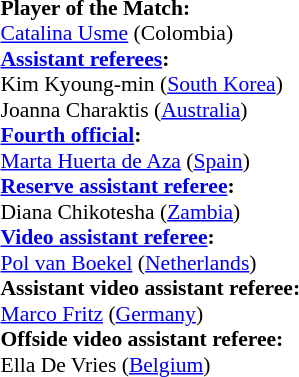<table style="width:100%; font-size:90%;">
<tr>
<td><br><strong>Player of the Match:</strong>
<br><a href='#'>Catalina Usme</a> (Colombia)<br><strong><a href='#'>Assistant referees</a>:</strong>
<br>Kim Kyoung-min (<a href='#'>South Korea</a>)
<br>Joanna Charaktis (<a href='#'>Australia</a>)
<br><strong><a href='#'>Fourth official</a>:</strong>
<br><a href='#'>Marta Huerta de Aza</a> (<a href='#'>Spain</a>)
<br><strong><a href='#'>Reserve assistant referee</a>:</strong>
<br>Diana Chikotesha (<a href='#'>Zambia</a>)
<br><strong><a href='#'>Video assistant referee</a>:</strong>
<br><a href='#'>Pol van Boekel</a> (<a href='#'>Netherlands</a>)
<br><strong>Assistant video assistant referee:</strong>
<br><a href='#'>Marco Fritz</a> (<a href='#'>Germany</a>)
<br><strong>Offside video assistant referee:</strong>
<br>Ella De Vries (<a href='#'>Belgium</a>)</td>
</tr>
</table>
